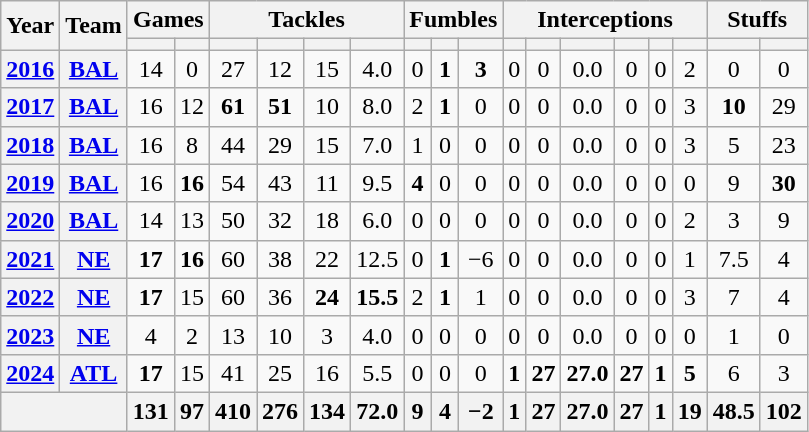<table class="wikitable" style="text-align:center;">
<tr>
<th rowspan="2">Year</th>
<th rowspan="2">Team</th>
<th colspan="2">Games</th>
<th colspan="4">Tackles</th>
<th colspan="3">Fumbles</th>
<th colspan="6">Interceptions</th>
<th colspan="2">Stuffs</th>
</tr>
<tr>
<th></th>
<th></th>
<th></th>
<th></th>
<th></th>
<th></th>
<th></th>
<th></th>
<th></th>
<th></th>
<th></th>
<th></th>
<th></th>
<th></th>
<th></th>
<th></th>
<th></th>
</tr>
<tr>
<th><a href='#'>2016</a></th>
<th><a href='#'>BAL</a></th>
<td>14</td>
<td>0</td>
<td>27</td>
<td>12</td>
<td>15</td>
<td>4.0</td>
<td>0</td>
<td><strong>1</strong></td>
<td><strong>3</strong></td>
<td>0</td>
<td>0</td>
<td>0.0</td>
<td>0</td>
<td>0</td>
<td>2</td>
<td>0</td>
<td>0</td>
</tr>
<tr>
<th><a href='#'>2017</a></th>
<th><a href='#'>BAL</a></th>
<td>16</td>
<td>12</td>
<td><strong>61</strong></td>
<td><strong>51</strong></td>
<td>10</td>
<td>8.0</td>
<td>2</td>
<td><strong>1</strong></td>
<td>0</td>
<td>0</td>
<td>0</td>
<td>0.0</td>
<td>0</td>
<td>0</td>
<td>3</td>
<td><strong>10</strong></td>
<td>29</td>
</tr>
<tr>
<th><a href='#'>2018</a></th>
<th><a href='#'>BAL</a></th>
<td>16</td>
<td>8</td>
<td>44</td>
<td>29</td>
<td>15</td>
<td>7.0</td>
<td>1</td>
<td>0</td>
<td>0</td>
<td>0</td>
<td>0</td>
<td>0.0</td>
<td>0</td>
<td>0</td>
<td>3</td>
<td>5</td>
<td>23</td>
</tr>
<tr>
<th><a href='#'>2019</a></th>
<th><a href='#'>BAL</a></th>
<td>16</td>
<td><strong>16</strong></td>
<td>54</td>
<td>43</td>
<td>11</td>
<td>9.5</td>
<td><strong>4</strong></td>
<td>0</td>
<td>0</td>
<td>0</td>
<td>0</td>
<td>0.0</td>
<td>0</td>
<td>0</td>
<td>0</td>
<td>9</td>
<td><strong>30</strong></td>
</tr>
<tr>
<th><a href='#'>2020</a></th>
<th><a href='#'>BAL</a></th>
<td>14</td>
<td>13</td>
<td>50</td>
<td>32</td>
<td>18</td>
<td>6.0</td>
<td>0</td>
<td>0</td>
<td>0</td>
<td>0</td>
<td>0</td>
<td>0.0</td>
<td>0</td>
<td>0</td>
<td>2</td>
<td>3</td>
<td>9</td>
</tr>
<tr>
<th><a href='#'>2021</a></th>
<th><a href='#'>NE</a></th>
<td><strong>17</strong></td>
<td><strong>16</strong></td>
<td>60</td>
<td>38</td>
<td>22</td>
<td>12.5</td>
<td>0</td>
<td><strong>1</strong></td>
<td>−6</td>
<td>0</td>
<td>0</td>
<td>0.0</td>
<td>0</td>
<td>0</td>
<td>1</td>
<td>7.5</td>
<td>4</td>
</tr>
<tr>
<th><a href='#'>2022</a></th>
<th><a href='#'>NE</a></th>
<td><strong>17</strong></td>
<td>15</td>
<td>60</td>
<td>36</td>
<td><strong>24</strong></td>
<td><strong>15.5</strong></td>
<td>2</td>
<td><strong>1</strong></td>
<td>1</td>
<td>0</td>
<td>0</td>
<td>0.0</td>
<td>0</td>
<td>0</td>
<td>3</td>
<td>7</td>
<td>4</td>
</tr>
<tr>
<th><a href='#'>2023</a></th>
<th><a href='#'>NE</a></th>
<td>4</td>
<td>2</td>
<td>13</td>
<td>10</td>
<td>3</td>
<td>4.0</td>
<td>0</td>
<td>0</td>
<td>0</td>
<td>0</td>
<td>0</td>
<td>0.0</td>
<td>0</td>
<td>0</td>
<td>0</td>
<td>1</td>
<td>0</td>
</tr>
<tr>
<th><a href='#'>2024</a></th>
<th><a href='#'>ATL</a></th>
<td><strong>17</strong></td>
<td>15</td>
<td>41</td>
<td>25</td>
<td>16</td>
<td>5.5</td>
<td>0</td>
<td>0</td>
<td>0</td>
<td><strong>1</strong></td>
<td><strong>27</strong></td>
<td><strong>27.0</strong></td>
<td><strong>27</strong></td>
<td><strong>1</strong></td>
<td><strong>5</strong></td>
<td>6</td>
<td>3</td>
</tr>
<tr>
<th colspan="2"></th>
<th>131</th>
<th>97</th>
<th>410</th>
<th>276</th>
<th>134</th>
<th>72.0</th>
<th>9</th>
<th>4</th>
<th>−2</th>
<th>1</th>
<th>27</th>
<th>27.0</th>
<th>27</th>
<th>1</th>
<th>19</th>
<th>48.5</th>
<th>102</th>
</tr>
</table>
